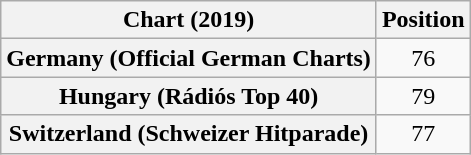<table class="wikitable sortable plainrowheaders" style="text-align:center">
<tr>
<th scope="col">Chart (2019)</th>
<th scope="col">Position</th>
</tr>
<tr>
<th scope="row">Germany (Official German Charts)</th>
<td>76</td>
</tr>
<tr>
<th scope="row">Hungary (Rádiós Top 40)</th>
<td>79</td>
</tr>
<tr>
<th scope="row">Switzerland (Schweizer Hitparade)</th>
<td>77</td>
</tr>
</table>
